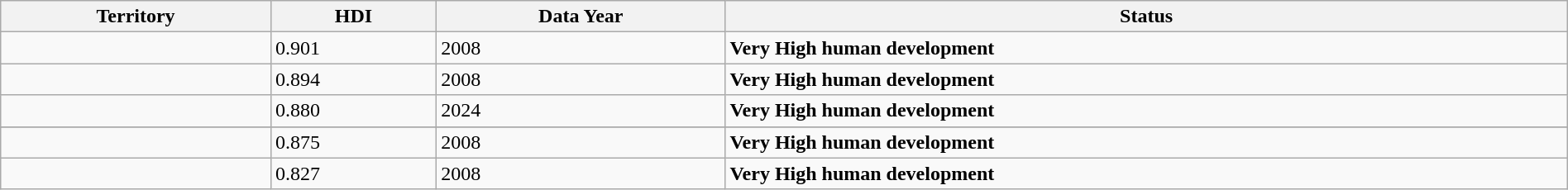<table class="wikitable sortable" style="width:100%">
<tr>
<th width="*"><strong>Territory</strong></th>
<th width="*"><strong>HDI</strong></th>
<th width="*"><strong>Data Year</strong></th>
<th width="*"><strong>Status</strong></th>
</tr>
<tr ->
<td></td>
<td>0.901</td>
<td>2008</td>
<td><span><strong>Very High human development</strong></span></td>
</tr>
<tr ->
<td></td>
<td>0.894</td>
<td>2008</td>
<td><span><strong>Very High human development</strong></span></td>
</tr>
<tr ->
<td></td>
<td>0.880</td>
<td>2024</td>
<td><span><strong>Very High human development</strong></span></td>
</tr>
<tr ->
</tr>
<tr ->
<td></td>
<td>0.875</td>
<td>2008</td>
<td><span><strong>Very High human development</strong></span></td>
</tr>
<tr ->
<td></td>
<td>0.827</td>
<td>2008</td>
<td><span><strong>Very High human development</strong></span></td>
</tr>
</table>
